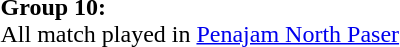<table>
<tr>
<td><strong>Group 10:</strong><br>All match played in <a href='#'>Penajam North Paser</a>
</td>
</tr>
</table>
